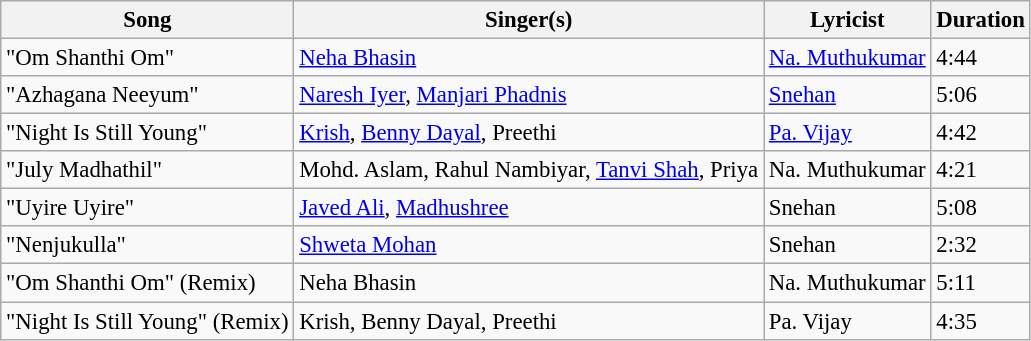<table class="wikitable" style="font-size:95%;">
<tr>
<th>Song</th>
<th>Singer(s)</th>
<th>Lyricist</th>
<th>Duration</th>
</tr>
<tr>
<td>"Om Shanthi Om"</td>
<td><a href='#'>Neha Bhasin</a></td>
<td><a href='#'>Na. Muthukumar</a></td>
<td>4:44</td>
</tr>
<tr>
<td>"Azhagana Neeyum"</td>
<td><a href='#'>Naresh Iyer</a>, <a href='#'>Manjari Phadnis</a></td>
<td><a href='#'>Snehan</a></td>
<td>5:06</td>
</tr>
<tr>
<td>"Night Is Still Young"</td>
<td><a href='#'>Krish</a>, <a href='#'>Benny Dayal</a>, Preethi</td>
<td><a href='#'>Pa. Vijay</a></td>
<td>4:42</td>
</tr>
<tr>
<td>"July Madhathil"</td>
<td>Mohd. Aslam, Rahul Nambiyar, <a href='#'>Tanvi Shah</a>, Priya</td>
<td>Na. Muthukumar</td>
<td>4:21</td>
</tr>
<tr>
<td>"Uyire Uyire"</td>
<td><a href='#'>Javed Ali</a>, <a href='#'>Madhushree</a></td>
<td>Snehan</td>
<td>5:08</td>
</tr>
<tr>
<td>"Nenjukulla"</td>
<td><a href='#'>Shweta Mohan</a></td>
<td>Snehan</td>
<td>2:32</td>
</tr>
<tr>
<td>"Om Shanthi Om" (Remix)</td>
<td>Neha Bhasin</td>
<td>Na. Muthukumar</td>
<td>5:11</td>
</tr>
<tr>
<td>"Night Is Still Young" (Remix)</td>
<td>Krish, Benny Dayal, Preethi</td>
<td>Pa. Vijay</td>
<td>4:35</td>
</tr>
</table>
